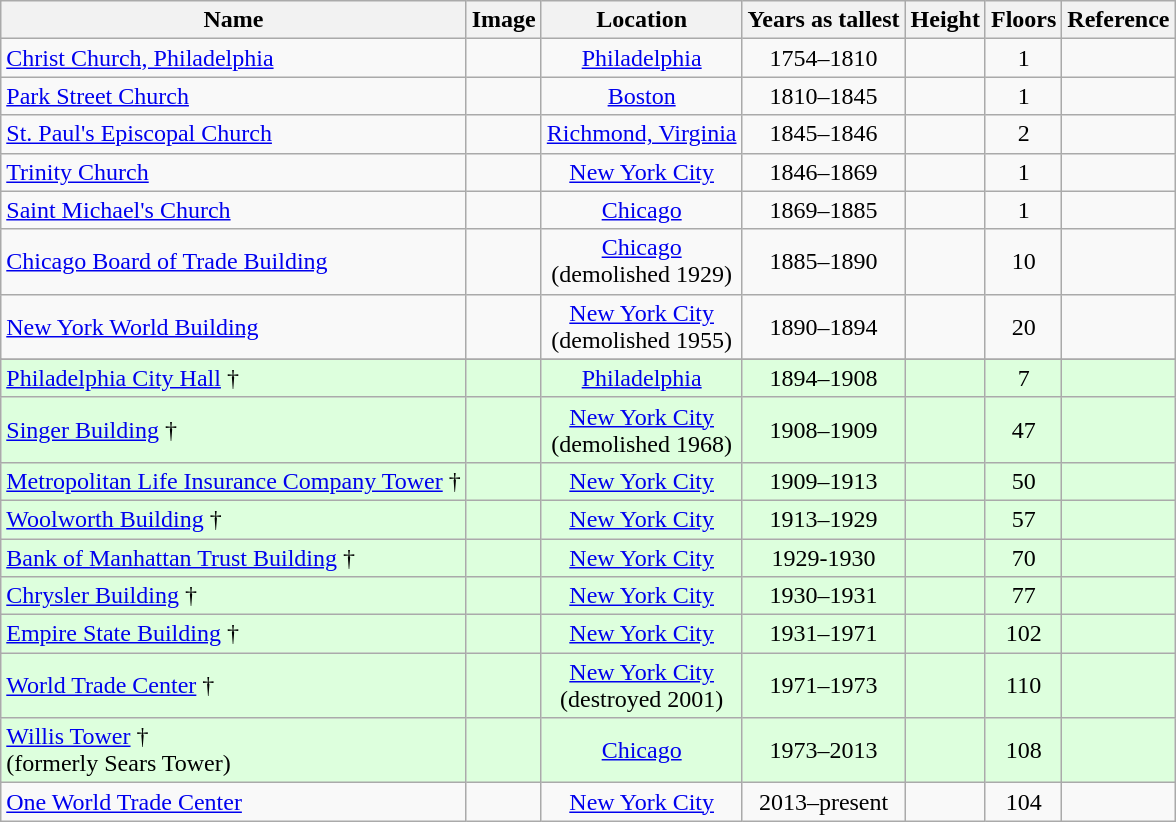<table class="wikitable sortable static-row-numbers" style="text-align:center">
<tr>
<th>Name</th>
<th class="unsortable">Image</th>
<th>Location</th>
<th>Years as tallest</th>
<th>Height<br></th>
<th>Floors</th>
<th class="unsortable">Reference</th>
</tr>
<tr>
<td align="left"><a href='#'>Christ Church, Philadelphia</a></td>
<td></td>
<td><a href='#'>Philadelphia</a><br></td>
<td>1754–1810</td>
<td></td>
<td>1</td>
<td></td>
</tr>
<tr>
<td align="left"><a href='#'>Park Street Church</a></td>
<td></td>
<td><a href='#'>Boston</a><br></td>
<td>1810–1845</td>
<td></td>
<td>1</td>
<td><br></td>
</tr>
<tr>
<td align="left"><a href='#'>St. Paul's Episcopal Church</a></td>
<td></td>
<td><a href='#'>Richmond, Virginia</a><br></td>
<td>1845–1846</td>
<td></td>
<td>2</td>
<td></td>
</tr>
<tr>
<td align="left"><a href='#'>Trinity Church</a></td>
<td></td>
<td><a href='#'>New York City</a><br></td>
<td>1846–1869</td>
<td></td>
<td>1</td>
<td></td>
</tr>
<tr>
<td align="left"><a href='#'>Saint Michael's Church</a></td>
<td></td>
<td><a href='#'>Chicago</a><br></td>
<td>1869–1885</td>
<td></td>
<td>1</td>
<td></td>
</tr>
<tr>
<td align="left"><a href='#'>Chicago Board of Trade Building</a></td>
<td></td>
<td><a href='#'>Chicago</a><br>(demolished 1929)</td>
<td>1885–1890</td>
<td></td>
<td>10</td>
<td></td>
</tr>
<tr>
<td align="left"><a href='#'>New York World Building</a></td>
<td></td>
<td><a href='#'>New York City</a><br>(demolished 1955)</td>
<td>1890–1894</td>
<td></td>
<td>20</td>
<td></td>
</tr>
<tr>
</tr>
<tr style="background:#dfd;">
<td align="left"><a href='#'>Philadelphia City Hall</a> †</td>
<td></td>
<td><a href='#'>Philadelphia</a><br></td>
<td>1894–1908</td>
<td></td>
<td>7</td>
<td></td>
</tr>
<tr style="background:#dfd;">
<td align="left"><a href='#'>Singer Building</a> †</td>
<td></td>
<td><a href='#'>New York City</a><br>(demolished 1968)</td>
<td>1908–1909</td>
<td></td>
<td>47</td>
<td></td>
</tr>
<tr style="background:#dfd;">
<td align="left"><a href='#'>Metropolitan Life Insurance Company Tower</a> †</td>
<td></td>
<td><a href='#'>New York City</a><br></td>
<td>1909–1913</td>
<td></td>
<td>50</td>
<td></td>
</tr>
<tr style="background:#dfd;">
<td align="left"><a href='#'>Woolworth Building</a> †</td>
<td></td>
<td><a href='#'>New York City</a><br></td>
<td>1913–1929</td>
<td></td>
<td>57</td>
<td></td>
</tr>
<tr style="background:#dfd;">
<td align="left"><a href='#'>Bank of Manhattan Trust Building</a> †</td>
<td></td>
<td><a href='#'>New York City</a><br></td>
<td>1929-1930</td>
<td></td>
<td>70</td>
<td></td>
</tr>
<tr style="background:#dfd;">
<td align="left"><a href='#'>Chrysler Building</a> †</td>
<td></td>
<td><a href='#'>New York City</a><br></td>
<td>1930–1931</td>
<td></td>
<td>77</td>
<td></td>
</tr>
<tr style="background:#dfd;">
<td align="left"><a href='#'>Empire State Building</a> †</td>
<td></td>
<td><a href='#'>New York City</a><br></td>
<td>1931–1971</td>
<td></td>
<td>102</td>
<td></td>
</tr>
<tr style="background:#dfd;">
<td align="left"><a href='#'>World Trade Center</a> †</td>
<td></td>
<td><a href='#'>New York City</a><br>(destroyed 2001)</td>
<td>1971–1973</td>
<td></td>
<td>110</td>
<td></td>
</tr>
<tr style="background:#dfd;">
<td align="left"><a href='#'>Willis Tower</a> †<br>(formerly Sears Tower)</td>
<td></td>
<td><a href='#'>Chicago</a><br></td>
<td>1973–2013</td>
<td></td>
<td>108</td>
<td></td>
</tr>
<tr>
<td align="left"><a href='#'>One World Trade Center</a></td>
<td></td>
<td><a href='#'>New York City</a><br></td>
<td>2013–present</td>
<td></td>
<td>104</td>
<td></td>
</tr>
</table>
